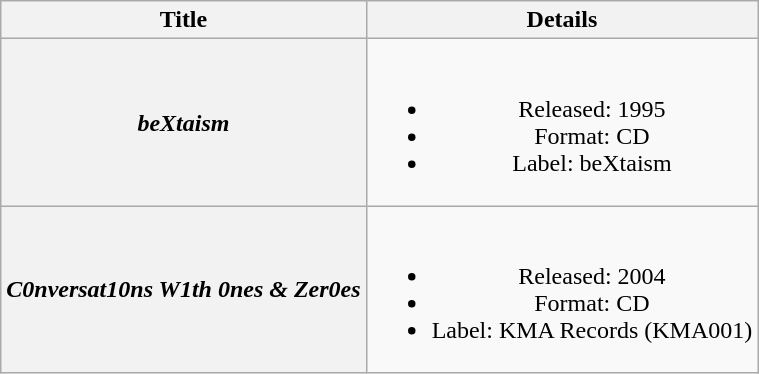<table class="wikitable plainrowheaders" style="text-align:center;" border="1">
<tr>
<th>Title</th>
<th>Details</th>
</tr>
<tr>
<th scope="row"><em>beXtaism</em></th>
<td><br><ul><li>Released: 1995</li><li>Format: CD</li><li>Label: beXtaism</li></ul></td>
</tr>
<tr>
<th scope="row"><em>C0nversat10ns W1th 0nes & Zer0es</em></th>
<td><br><ul><li>Released: 2004</li><li>Format: CD</li><li>Label: KMA Records (KMA001)</li></ul></td>
</tr>
</table>
